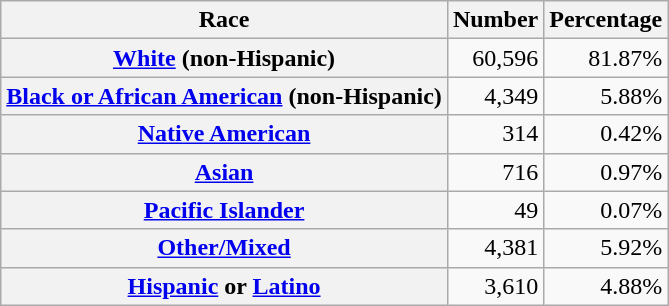<table class="wikitable" style="text-align:right">
<tr>
<th scope="col">Race</th>
<th scope="col">Number</th>
<th scope="col">Percentage</th>
</tr>
<tr>
<th scope="row"><a href='#'>White</a> (non-Hispanic)</th>
<td>60,596</td>
<td>81.87%</td>
</tr>
<tr>
<th scope="row"><a href='#'>Black or African American</a> (non-Hispanic)</th>
<td>4,349</td>
<td>5.88%</td>
</tr>
<tr>
<th scope="row"><a href='#'>Native American</a></th>
<td>314</td>
<td>0.42%</td>
</tr>
<tr>
<th scope="row"><a href='#'>Asian</a></th>
<td>716</td>
<td>0.97%</td>
</tr>
<tr>
<th scope="row"><a href='#'>Pacific Islander</a></th>
<td>49</td>
<td>0.07%</td>
</tr>
<tr>
<th scope="row"><a href='#'>Other/Mixed</a></th>
<td>4,381</td>
<td>5.92%</td>
</tr>
<tr>
<th scope="row"><a href='#'>Hispanic</a> or <a href='#'>Latino</a></th>
<td>3,610</td>
<td>4.88%</td>
</tr>
</table>
